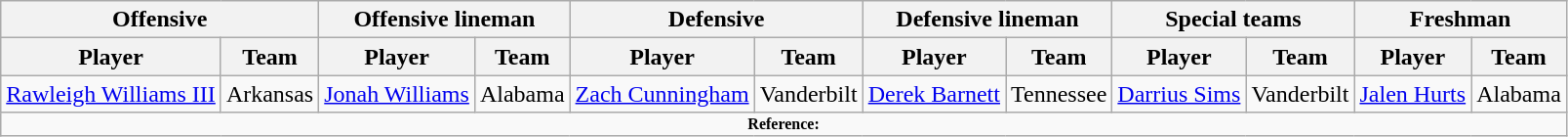<table class="wikitable">
<tr>
<th colspan="2">Offensive</th>
<th colspan="2">Offensive lineman</th>
<th colspan="2">Defensive</th>
<th colspan="2">Defensive lineman</th>
<th colspan="2">Special teams</th>
<th colspan="2">Freshman</th>
</tr>
<tr>
<th>Player</th>
<th>Team</th>
<th>Player</th>
<th>Team</th>
<th>Player</th>
<th>Team</th>
<th>Player</th>
<th>Team</th>
<th>Player</th>
<th>Team</th>
<th>Player</th>
<th>Team</th>
</tr>
<tr>
<td><a href='#'>Rawleigh Williams III</a></td>
<td>Arkansas</td>
<td><a href='#'>Jonah Williams</a></td>
<td>Alabama</td>
<td><a href='#'>Zach Cunningham</a></td>
<td>Vanderbilt</td>
<td><a href='#'>Derek Barnett</a></td>
<td>Tennessee</td>
<td><a href='#'>Darrius Sims</a></td>
<td>Vanderbilt</td>
<td><a href='#'>Jalen Hurts</a></td>
<td>Alabama</td>
</tr>
<tr>
<td colspan="12"  style="font-size:8pt; text-align:center;"><strong>Reference:</strong></td>
</tr>
</table>
